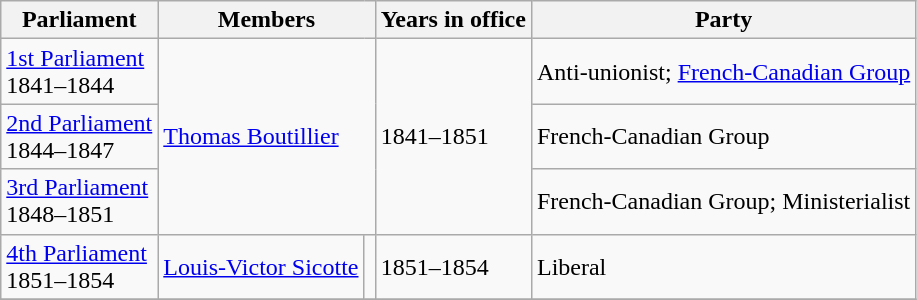<table class="wikitable">
<tr>
<th>Parliament</th>
<th colspan="2">Members</th>
<th>Years in office</th>
<th>Party</th>
</tr>
<tr>
<td><a href='#'>1st Parliament</a><br>1841–1844</td>
<td rowspan="3"colspan="2"><a href='#'>Thomas Boutillier</a></td>
<td rowspan="3">1841–1851</td>
<td>Anti-unionist; <a href='#'>French-Canadian Group</a></td>
</tr>
<tr>
<td><a href='#'>2nd Parliament</a><br>1844–1847</td>
<td>French-Canadian Group</td>
</tr>
<tr>
<td><a href='#'>3rd Parliament</a><br>1848–1851</td>
<td>French-Canadian Group;  Ministerialist</td>
</tr>
<tr>
<td><a href='#'>4th Parliament</a><br>1851–1854</td>
<td><a href='#'>Louis-Victor Sicotte</a></td>
<td></td>
<td>1851–1854</td>
<td>Liberal</td>
</tr>
<tr>
</tr>
</table>
